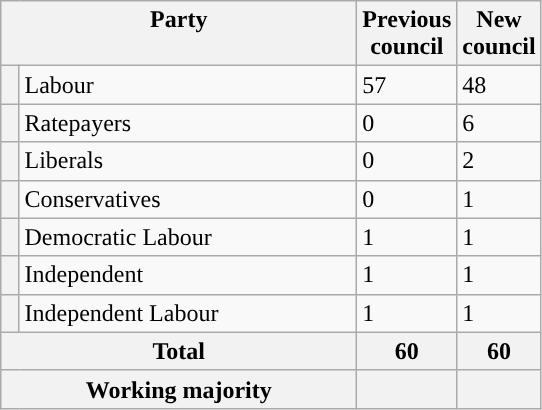<table class="wikitable">
<tr>
<th valign=top colspan="2" style="width: 230px">Party</th>
<th valign=top style="width: 30px">Previous council</th>
<th valign=top style="width: 30px">New council</th>
</tr>
<tr>
<th style="background-color: "></th>
<td>Labour</td>
<td>57</td>
<td>48</td>
</tr>
<tr>
<th style="background-color: "></th>
<td>Ratepayers</td>
<td>0</td>
<td>6</td>
</tr>
<tr>
<th style="background-color: "></th>
<td>Liberals</td>
<td>0</td>
<td>2</td>
</tr>
<tr>
<th style="background-color: "></th>
<td>Conservatives</td>
<td>0</td>
<td>1</td>
</tr>
<tr>
<th style="background-color: "></th>
<td>Democratic Labour</td>
<td>1</td>
<td>1</td>
</tr>
<tr>
<th style="background-color: "></th>
<td>Independent</td>
<td>1</td>
<td>1</td>
</tr>
<tr>
<th style="background-color: "></th>
<td>Independent Labour</td>
<td>1</td>
<td>1</td>
</tr>
<tr>
<th colspan=2>Total</th>
<th style="text-align: center">60</th>
<th colspan=3>60</th>
</tr>
<tr>
<th colspan=2>Working majority</th>
<th></th>
<th></th>
</tr>
</table>
